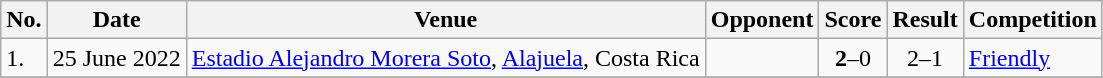<table class="wikitable">
<tr>
<th>No.</th>
<th>Date</th>
<th>Venue</th>
<th>Opponent</th>
<th>Score</th>
<th>Result</th>
<th>Competition</th>
</tr>
<tr>
<td>1.</td>
<td>25 June 2022</td>
<td><a href='#'>Estadio Alejandro Morera Soto</a>, <a href='#'>Alajuela</a>, Costa Rica</td>
<td></td>
<td align=center><strong>2</strong>–0</td>
<td align=center>2–1</td>
<td><a href='#'>Friendly</a></td>
</tr>
<tr>
</tr>
</table>
